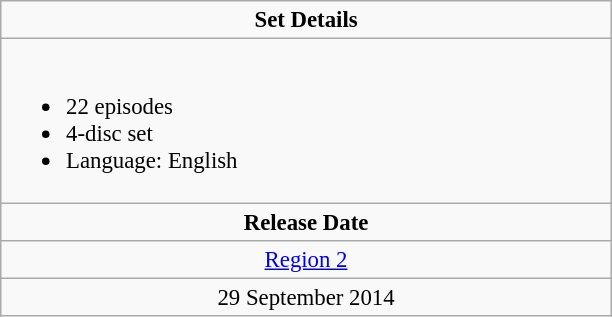<table class="wikitable" style="font-size: 95%;">
<tr valign="top">
<td align="center" width="400" colspan="3"><strong>Set Details</strong></td>
</tr>
<tr valign="top">
<td colspan="3" align="left" width="400"><br><ul><li>22 episodes</li><li>4-disc set</li><li>Language: English</li></ul></td>
</tr>
<tr>
<td colspan="3" align="center"><strong>Release Date</strong></td>
</tr>
<tr>
<td align="center"><a href='#'>Region 2</a></td>
</tr>
<tr>
<td align="center">29 September 2014</td>
</tr>
</table>
